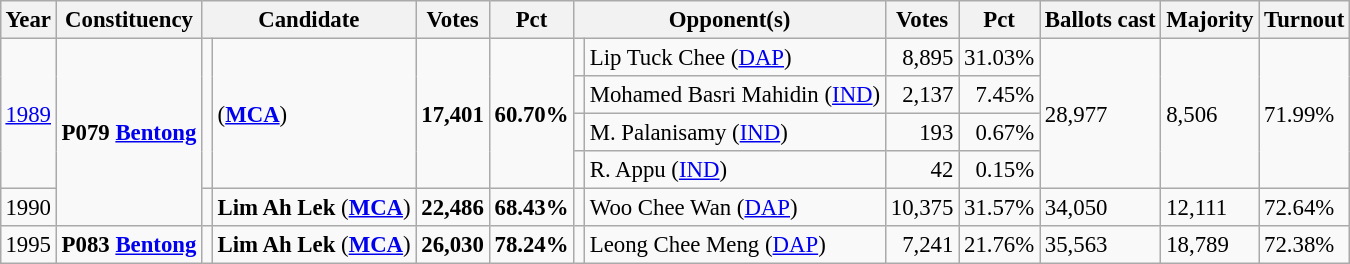<table class="wikitable" style="margin:0.5em ; font-size:95%">
<tr>
<th>Year</th>
<th>Constituency</th>
<th colspan=2>Candidate</th>
<th>Votes</th>
<th>Pct</th>
<th colspan=2>Opponent(s)</th>
<th>Votes</th>
<th>Pct</th>
<th>Ballots cast</th>
<th>Majority</th>
<th>Turnout</th>
</tr>
<tr>
<td rowspan=4><a href='#'>1989</a></td>
<td rowspan=5><strong>P079 <a href='#'>Bentong</a></strong></td>
<td rowspan=4 ></td>
<td rowspan=4> (<a href='#'><strong>MCA</strong></a>)</td>
<td rowspan=4 align=right><strong>17,401</strong></td>
<td rowspan=4><strong>60.70%</strong></td>
<td></td>
<td>Lip Tuck Chee (<a href='#'>DAP</a>)</td>
<td align=right>8,895</td>
<td>31.03%</td>
<td rowspan=4>28,977</td>
<td rowspan=4>8,506</td>
<td rowspan=4>71.99%</td>
</tr>
<tr>
<td></td>
<td>Mohamed Basri Mahidin (<a href='#'>IND</a>)</td>
<td align=right>2,137</td>
<td align=right>7.45%</td>
</tr>
<tr>
<td></td>
<td>M. Palanisamy (<a href='#'>IND</a>)</td>
<td align=right>193</td>
<td align=right>0.67%</td>
</tr>
<tr>
<td></td>
<td>R. Appu (<a href='#'>IND</a>)</td>
<td align=right>42</td>
<td align=right>0.15%</td>
</tr>
<tr>
<td>1990</td>
<td></td>
<td><strong>Lim Ah Lek</strong> (<a href='#'><strong>MCA</strong></a>)</td>
<td align=right><strong>22,486</strong></td>
<td><strong>68.43%</strong></td>
<td></td>
<td>Woo Chee Wan (<a href='#'>DAP</a>)</td>
<td align=right>10,375</td>
<td>31.57%</td>
<td>34,050</td>
<td>12,111</td>
<td>72.64%</td>
</tr>
<tr>
<td>1995</td>
<td><strong>P083 <a href='#'>Bentong</a></strong></td>
<td></td>
<td><strong>Lim Ah Lek</strong> (<a href='#'><strong>MCA</strong></a>)</td>
<td align=right><strong>26,030</strong></td>
<td><strong>78.24%</strong></td>
<td></td>
<td>Leong Chee Meng (<a href='#'>DAP</a>)</td>
<td align=right>7,241</td>
<td>21.76%</td>
<td>35,563</td>
<td>18,789</td>
<td>72.38%</td>
</tr>
</table>
